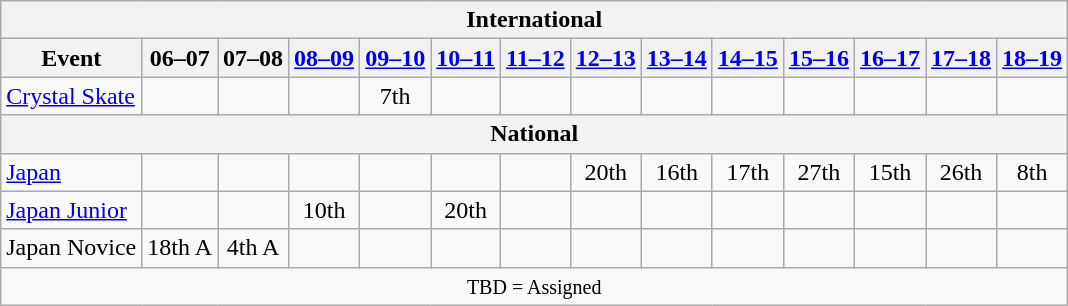<table class="wikitable" style="text-align:center">
<tr>
<th colspan="14" align="center">International</th>
</tr>
<tr>
<th>Event</th>
<th>06–07</th>
<th>07–08</th>
<th><a href='#'>08–09</a></th>
<th><a href='#'>09–10</a></th>
<th><a href='#'>10–11</a></th>
<th><a href='#'>11–12</a></th>
<th><a href='#'>12–13</a></th>
<th><a href='#'>13–14</a></th>
<th><a href='#'>14–15</a></th>
<th><a href='#'>15–16</a></th>
<th><a href='#'>16–17</a></th>
<th><a href='#'>17–18</a></th>
<th><a href='#'>18–19</a></th>
</tr>
<tr>
<td align="left"><a href='#'>Crystal Skate</a></td>
<td></td>
<td></td>
<td></td>
<td>7th</td>
<td></td>
<td></td>
<td></td>
<td></td>
<td></td>
<td></td>
<td></td>
<td></td>
<td></td>
</tr>
<tr>
<th colspan="14" align="center">National</th>
</tr>
<tr>
<td align="left"><a href='#'>Japan</a></td>
<td></td>
<td></td>
<td></td>
<td></td>
<td></td>
<td></td>
<td>20th</td>
<td>16th</td>
<td>17th</td>
<td>27th</td>
<td>15th</td>
<td>26th</td>
<td>8th</td>
</tr>
<tr>
<td align="left"><a href='#'>Japan Junior</a></td>
<td></td>
<td></td>
<td>10th</td>
<td></td>
<td>20th</td>
<td></td>
<td></td>
<td></td>
<td></td>
<td></td>
<td></td>
<td></td>
<td></td>
</tr>
<tr>
<td align="left">Japan Novice</td>
<td>18th A</td>
<td>4th A</td>
<td></td>
<td></td>
<td></td>
<td></td>
<td></td>
<td></td>
<td></td>
<td></td>
<td></td>
<td></td>
<td></td>
</tr>
<tr>
<td colspan="14" align="center"><small> TBD = Assigned </small></td>
</tr>
</table>
